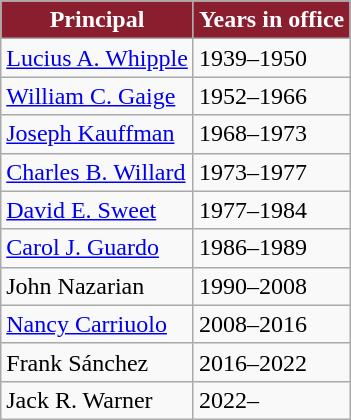<table class="wikitable">
<tr>
<th style="background:#8A1E2E; color:white">Principal</th>
<th style="background:#8A1E2E; color:white">Years in office</th>
</tr>
<tr>
<td><a href='#'>Lucius A. Whipple</a></td>
<td>1939–1950</td>
</tr>
<tr>
<td><a href='#'>William C. Gaige</a></td>
<td>1952–1966</td>
</tr>
<tr>
<td><a href='#'>Joseph Kauffman</a></td>
<td>1968–1973</td>
</tr>
<tr>
<td><a href='#'>Charles B. Willard</a></td>
<td>1973–1977</td>
</tr>
<tr>
<td><a href='#'>David E. Sweet</a></td>
<td>1977–1984</td>
</tr>
<tr>
<td><a href='#'>Carol J. Guardo</a></td>
<td>1986–1989</td>
</tr>
<tr>
<td>John Nazarian</td>
<td>1990–2008</td>
</tr>
<tr>
<td><a href='#'>Nancy Carriuolo</a></td>
<td>2008–2016</td>
</tr>
<tr>
<td>Frank Sánchez</td>
<td>2016–2022</td>
</tr>
<tr>
<td>Jack R. Warner</td>
<td>2022–</td>
</tr>
</table>
